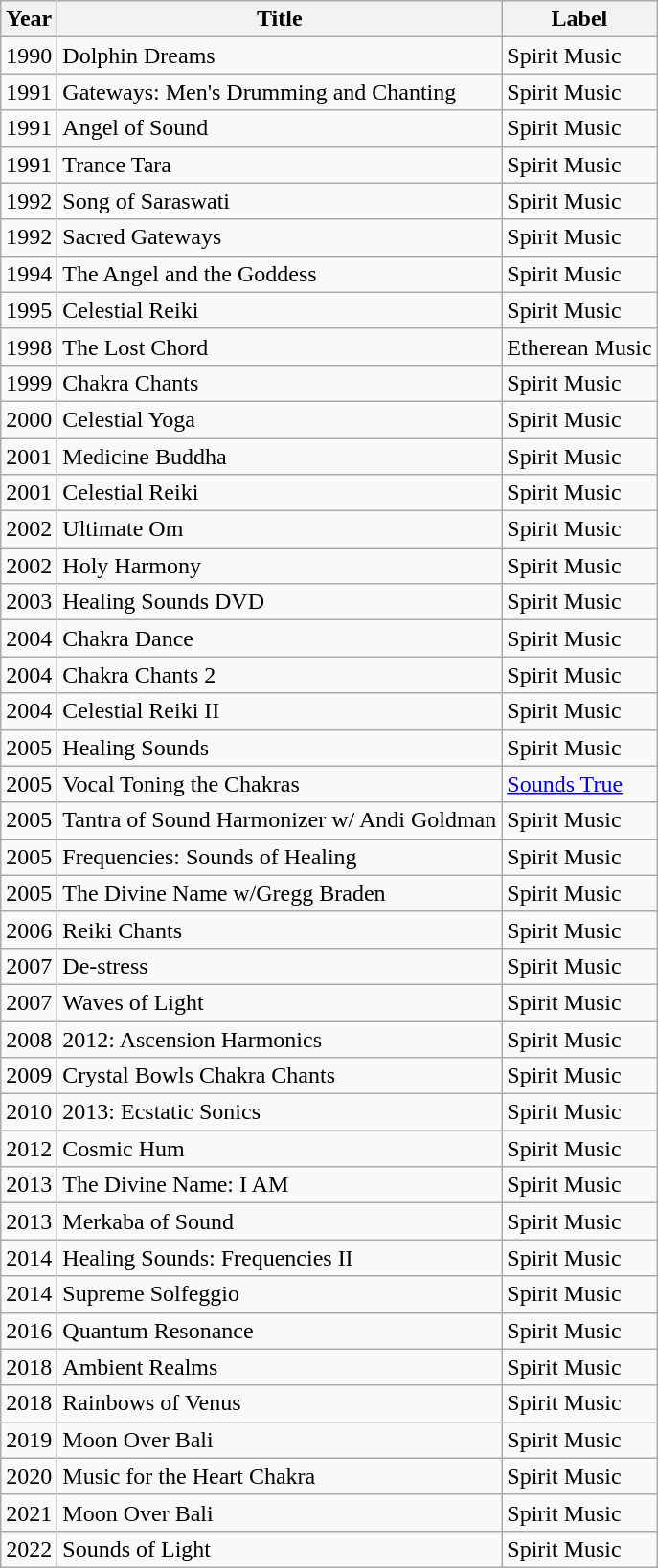<table class="wikitable">
<tr>
<th>Year</th>
<th>Title</th>
<th>Label</th>
</tr>
<tr>
<td>1990</td>
<td>Dolphin Dreams</td>
<td>Spirit Music</td>
</tr>
<tr>
<td>1991</td>
<td>Gateways: Men's Drumming and Chanting</td>
<td>Spirit Music</td>
</tr>
<tr>
<td>1991</td>
<td>Angel of Sound</td>
<td>Spirit Music</td>
</tr>
<tr>
<td>1991</td>
<td>Trance Tara</td>
<td>Spirit Music</td>
</tr>
<tr>
<td>1992</td>
<td>Song of Saraswati</td>
<td>Spirit Music</td>
</tr>
<tr>
<td>1992</td>
<td>Sacred Gateways</td>
<td>Spirit Music</td>
</tr>
<tr>
<td>1994</td>
<td>The Angel and the Goddess</td>
<td>Spirit Music</td>
</tr>
<tr>
<td>1995</td>
<td>Celestial Reiki</td>
<td>Spirit Music</td>
</tr>
<tr>
<td>1998</td>
<td>The Lost Chord</td>
<td>Etherean Music</td>
</tr>
<tr>
<td>1999</td>
<td>Chakra Chants</td>
<td>Spirit Music</td>
</tr>
<tr>
<td>2000</td>
<td>Celestial Yoga</td>
<td>Spirit Music</td>
</tr>
<tr>
<td>2001</td>
<td>Medicine Buddha</td>
<td>Spirit Music</td>
</tr>
<tr>
<td>2001</td>
<td>Celestial Reiki</td>
<td>Spirit Music</td>
</tr>
<tr>
<td>2002</td>
<td>Ultimate Om</td>
<td>Spirit Music</td>
</tr>
<tr>
<td>2002</td>
<td>Holy Harmony</td>
<td>Spirit Music</td>
</tr>
<tr>
<td>2003</td>
<td>Healing Sounds DVD</td>
<td>Spirit Music</td>
</tr>
<tr>
<td>2004</td>
<td>Chakra Dance</td>
<td>Spirit Music</td>
</tr>
<tr>
<td>2004</td>
<td>Chakra Chants 2</td>
<td>Spirit Music</td>
</tr>
<tr>
<td>2004</td>
<td>Celestial Reiki II</td>
<td>Spirit Music</td>
</tr>
<tr>
<td>2005</td>
<td>Healing Sounds</td>
<td>Spirit Music</td>
</tr>
<tr>
<td>2005</td>
<td>Vocal Toning the Chakras</td>
<td><a href='#'>Sounds True</a></td>
</tr>
<tr>
<td>2005</td>
<td>Tantra of Sound Harmonizer w/ Andi Goldman</td>
<td>Spirit Music</td>
</tr>
<tr>
<td>2005</td>
<td>Frequencies: Sounds of Healing</td>
<td>Spirit Music</td>
</tr>
<tr>
<td>2005</td>
<td>The Divine Name w/Gregg Braden</td>
<td>Spirit Music</td>
</tr>
<tr>
<td>2006</td>
<td>Reiki Chants</td>
<td>Spirit Music</td>
</tr>
<tr>
<td>2007</td>
<td>De-stress</td>
<td>Spirit Music</td>
</tr>
<tr>
<td>2007</td>
<td>Waves of Light</td>
<td>Spirit Music</td>
</tr>
<tr>
<td>2008</td>
<td>2012: Ascension Harmonics</td>
<td>Spirit Music</td>
</tr>
<tr>
<td>2009</td>
<td>Crystal Bowls Chakra Chants</td>
<td>Spirit Music</td>
</tr>
<tr>
<td>2010</td>
<td>2013: Ecstatic Sonics</td>
<td>Spirit Music</td>
</tr>
<tr>
<td>2012</td>
<td>Cosmic Hum</td>
<td>Spirit Music</td>
</tr>
<tr>
<td>2013</td>
<td>The Divine Name: I AM</td>
<td>Spirit Music</td>
</tr>
<tr>
<td>2013</td>
<td>Merkaba of Sound</td>
<td>Spirit Music</td>
</tr>
<tr>
<td>2014</td>
<td>Healing Sounds: Frequencies II</td>
<td>Spirit Music</td>
</tr>
<tr>
<td>2014</td>
<td>Supreme Solfeggio</td>
<td>Spirit Music</td>
</tr>
<tr>
<td>2016</td>
<td>Quantum Resonance</td>
<td>Spirit Music</td>
</tr>
<tr>
<td>2018</td>
<td>Ambient Realms</td>
<td>Spirit Music</td>
</tr>
<tr>
<td>2018</td>
<td>Rainbows of Venus</td>
<td>Spirit Music</td>
</tr>
<tr>
<td>2019</td>
<td>Moon Over Bali</td>
<td>Spirit Music</td>
</tr>
<tr>
<td>2020</td>
<td>Music for the Heart Chakra</td>
<td>Spirit Music</td>
</tr>
<tr>
<td>2021</td>
<td>Moon Over Bali</td>
<td>Spirit Music</td>
</tr>
<tr>
<td>2022</td>
<td>Sounds of Light</td>
<td>Spirit Music</td>
</tr>
</table>
